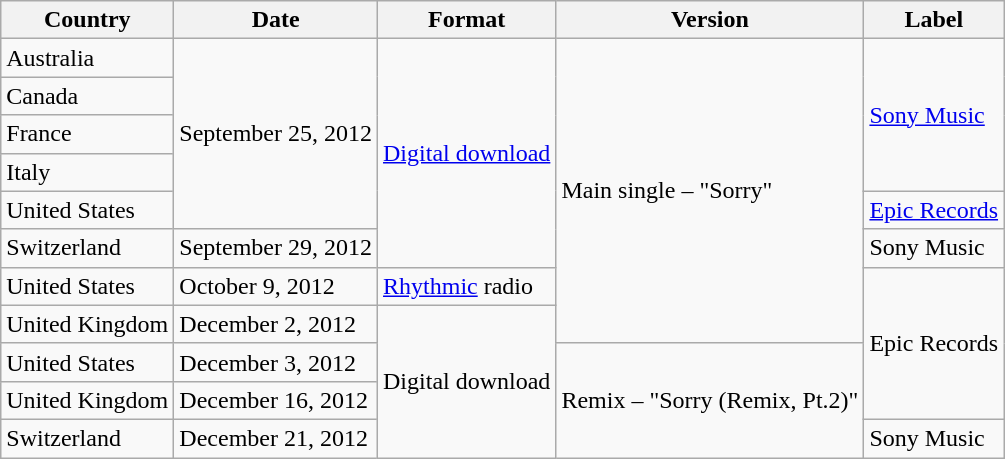<table class="wikitable">
<tr>
<th scope="col">Country</th>
<th scope="col">Date</th>
<th scope="col">Format</th>
<th scope="col">Version</th>
<th scope="col">Label</th>
</tr>
<tr>
<td>Australia</td>
<td rowspan="5">September 25, 2012</td>
<td rowspan="6"><a href='#'>Digital download</a></td>
<td rowspan="8">Main single – "Sorry"</td>
<td rowspan="4"><a href='#'>Sony Music</a></td>
</tr>
<tr>
<td>Canada</td>
</tr>
<tr>
<td>France</td>
</tr>
<tr>
<td>Italy</td>
</tr>
<tr>
<td>United States</td>
<td><a href='#'>Epic Records</a></td>
</tr>
<tr>
<td>Switzerland</td>
<td>September 29, 2012</td>
<td>Sony Music</td>
</tr>
<tr>
<td>United States</td>
<td>October 9, 2012</td>
<td><a href='#'>Rhythmic</a> radio</td>
<td rowspan="4">Epic Records</td>
</tr>
<tr>
<td>United Kingdom</td>
<td>December 2, 2012</td>
<td rowspan="4">Digital download</td>
</tr>
<tr>
<td>United States</td>
<td>December 3, 2012</td>
<td rowspan="3">Remix – "Sorry (Remix, Pt.2)"</td>
</tr>
<tr>
<td>United Kingdom</td>
<td>December 16, 2012</td>
</tr>
<tr>
<td>Switzerland</td>
<td>December 21, 2012</td>
<td>Sony Music</td>
</tr>
</table>
